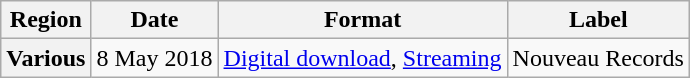<table class="wikitable plainrowheaders unsortable">
<tr>
<th>Region</th>
<th>Date</th>
<th>Format</th>
<th>Label</th>
</tr>
<tr>
<th scope="row">Various</th>
<td>8 May 2018</td>
<td><a href='#'>Digital download</a>, <a href='#'>Streaming</a></td>
<td>Nouveau Records</td>
</tr>
</table>
